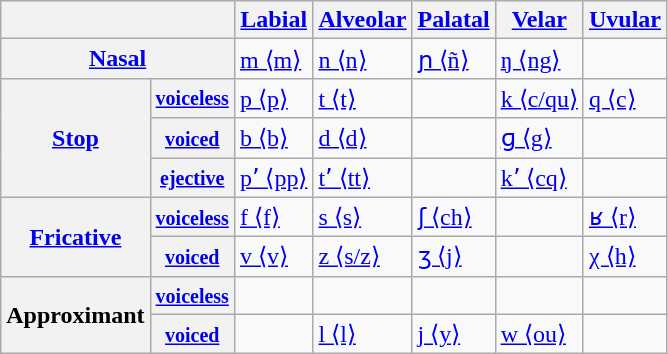<table class="wikitable">
<tr>
<th colspan="2"></th>
<th><a href='#'>Labial</a></th>
<th><a href='#'>Alveolar</a></th>
<th><a href='#'>Palatal</a></th>
<th><a href='#'>Velar</a></th>
<th><a href='#'>Uvular</a></th>
</tr>
<tr>
<th colspan="2"><a href='#'>Nasal</a></th>
<td><a href='#'>m ⟨m⟩</a></td>
<td><a href='#'>n ⟨n⟩</a></td>
<td><a href='#'>ɲ ⟨ñ⟩</a></td>
<td><a href='#'>ŋ ⟨ng⟩</a></td>
<td></td>
</tr>
<tr>
<th rowspan="3"><a href='#'>Stop</a></th>
<th><a href='#'><small>voiceless</small></a></th>
<td><a href='#'>p ⟨p⟩</a></td>
<td><a href='#'>t ⟨t⟩</a></td>
<td></td>
<td><a href='#'>k ⟨c/qu⟩</a></td>
<td><a href='#'>q ⟨c⟩</a></td>
</tr>
<tr>
<th><a href='#'><small>voiced</small></a></th>
<td><a href='#'>b ⟨b⟩</a></td>
<td><a href='#'>d ⟨d⟩</a></td>
<td></td>
<td><a href='#'>ɡ ⟨g⟩</a></td>
<td></td>
</tr>
<tr>
<th><a href='#'><small>ejective</small></a></th>
<td><a href='#'>pʼ ⟨pp⟩</a></td>
<td><a href='#'>tʼ ⟨tt⟩</a></td>
<td></td>
<td><a href='#'>kʼ ⟨cq⟩</a></td>
<td></td>
</tr>
<tr>
<th rowspan="2"><a href='#'>Fricative</a></th>
<th><a href='#'><small>voiceless</small></a></th>
<td><a href='#'>f ⟨f⟩</a></td>
<td><a href='#'>s ⟨s⟩</a></td>
<td><a href='#'>ʃ ⟨ch⟩</a></td>
<td></td>
<td><a href='#'>ʁ ⟨r⟩</a></td>
</tr>
<tr>
<th><a href='#'><small>voiced</small></a></th>
<td><a href='#'>v ⟨v⟩</a></td>
<td><a href='#'>z ⟨s/z⟩</a></td>
<td><a href='#'>ʒ ⟨j⟩</a></td>
<td></td>
<td><a href='#'>χ ⟨h⟩</a></td>
</tr>
<tr>
<th rowspan="2">Approximant</th>
<th><a href='#'><small>voiceless</small></a></th>
<td></td>
<td></td>
<td></td>
<td></td>
<td></td>
</tr>
<tr>
<th><a href='#'><small>voiced</small></a></th>
<td></td>
<td><a href='#'>l ⟨l⟩</a></td>
<td><a href='#'>j ⟨y⟩</a></td>
<td><a href='#'>w ⟨ou⟩</a></td>
<td></td>
</tr>
</table>
